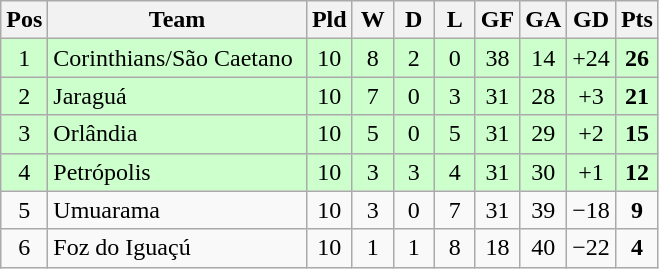<table class="wikitable" style="text-align:center;">
<tr>
<th width=20>Pos</th>
<th width=165>Team</th>
<th width=20>Pld</th>
<th width=20>W</th>
<th width=20>D</th>
<th width=20>L</th>
<th width=20>GF</th>
<th width=20>GA</th>
<th width=20>GD</th>
<th width=20>Pts</th>
</tr>
<tr bgcolor=#CCFFCC>
<td>1</td>
<td style="text-align:left;">Corinthians/São Caetano</td>
<td>10</td>
<td>8</td>
<td>2</td>
<td>0</td>
<td>38</td>
<td>14</td>
<td>+24</td>
<td><strong>26</strong></td>
</tr>
<tr bgcolor=#CCFFCC>
<td>2</td>
<td style="text-align:left;">Jaraguá</td>
<td>10</td>
<td>7</td>
<td>0</td>
<td>3</td>
<td>31</td>
<td>28</td>
<td>+3</td>
<td><strong>21</strong></td>
</tr>
<tr bgcolor=#CCFFCC>
<td>3</td>
<td style="text-align:left;">Orlândia</td>
<td>10</td>
<td>5</td>
<td>0</td>
<td>5</td>
<td>31</td>
<td>29</td>
<td>+2</td>
<td><strong>15</strong></td>
</tr>
<tr bgcolor=#CCFFCC>
<td>4</td>
<td style="text-align:left;">Petrópolis</td>
<td>10</td>
<td>3</td>
<td>3</td>
<td>4</td>
<td>31</td>
<td>30</td>
<td>+1</td>
<td><strong>12</strong></td>
</tr>
<tr>
<td>5</td>
<td style="text-align:left;">Umuarama</td>
<td>10</td>
<td>3</td>
<td>0</td>
<td>7</td>
<td>31</td>
<td>39</td>
<td>−18</td>
<td><strong>9</strong></td>
</tr>
<tr>
<td>6</td>
<td style="text-align:left;">Foz do Iguaçú</td>
<td>10</td>
<td>1</td>
<td>1</td>
<td>8</td>
<td>18</td>
<td>40</td>
<td>−22</td>
<td><strong>4</strong></td>
</tr>
</table>
